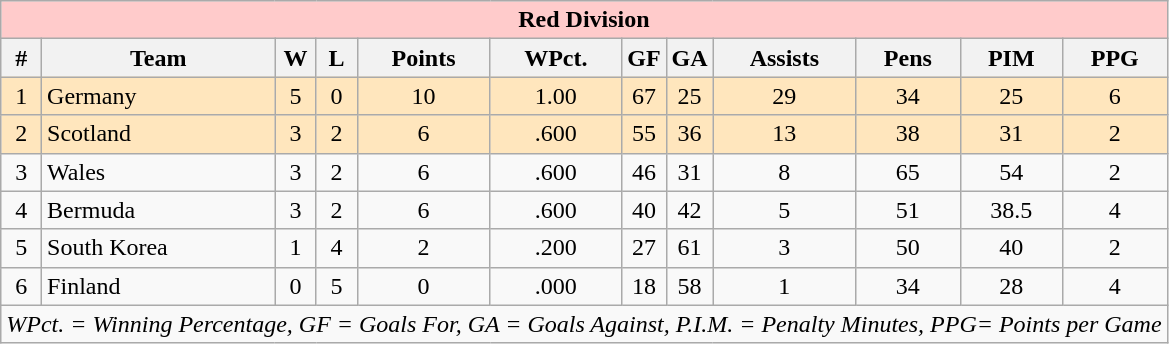<table class="wikitable" style="text-align:center;">
<tr style="background:#ffcbcb;">
<td colspan="12"><strong>Red Division</strong></td>
</tr>
<tr>
<th>#</th>
<th>Team</th>
<th width=20px>W</th>
<th width=20px>L</th>
<th>Points</th>
<th>WPct.</th>
<th width=20px>GF</th>
<th width=20px>GA</th>
<th>Assists</th>
<th>Pens</th>
<th>PIM</th>
<th>PPG</th>
</tr>
<tr style="background:#ffe6bd;">
<td>1</td>
<td align=left>Germany</td>
<td>5</td>
<td>0</td>
<td>10</td>
<td>1.00</td>
<td>67</td>
<td>25</td>
<td>29</td>
<td>34</td>
<td>25</td>
<td>6</td>
</tr>
<tr style="background:#ffe6bd;">
<td>2</td>
<td align=left>Scotland</td>
<td>3</td>
<td>2</td>
<td>6</td>
<td>.600</td>
<td>55</td>
<td>36</td>
<td>13</td>
<td>38</td>
<td>31</td>
<td>2</td>
</tr>
<tr>
<td>3</td>
<td align=left>Wales</td>
<td>3</td>
<td>2</td>
<td>6</td>
<td>.600</td>
<td>46</td>
<td>31</td>
<td>8</td>
<td>65</td>
<td>54</td>
<td>2</td>
</tr>
<tr>
<td>4</td>
<td align=left>Bermuda</td>
<td>3</td>
<td>2</td>
<td>6</td>
<td>.600</td>
<td>40</td>
<td>42</td>
<td>5</td>
<td>51</td>
<td>38.5</td>
<td>4</td>
</tr>
<tr>
<td>5</td>
<td align=left>South Korea</td>
<td>1</td>
<td>4</td>
<td>2</td>
<td>.200</td>
<td>27</td>
<td>61</td>
<td>3</td>
<td>50</td>
<td>40</td>
<td>2</td>
</tr>
<tr>
<td>6</td>
<td align=left>Finland</td>
<td>0</td>
<td>5</td>
<td>0</td>
<td>.000</td>
<td>18</td>
<td>58</td>
<td>1</td>
<td>34</td>
<td>28</td>
<td>4</td>
</tr>
<tr>
<td colspan=12><em>WPct. = Winning Percentage, GF = Goals For, GA = Goals Against, P.I.M. = Penalty Minutes, PPG= Points per Game</em></td>
</tr>
</table>
